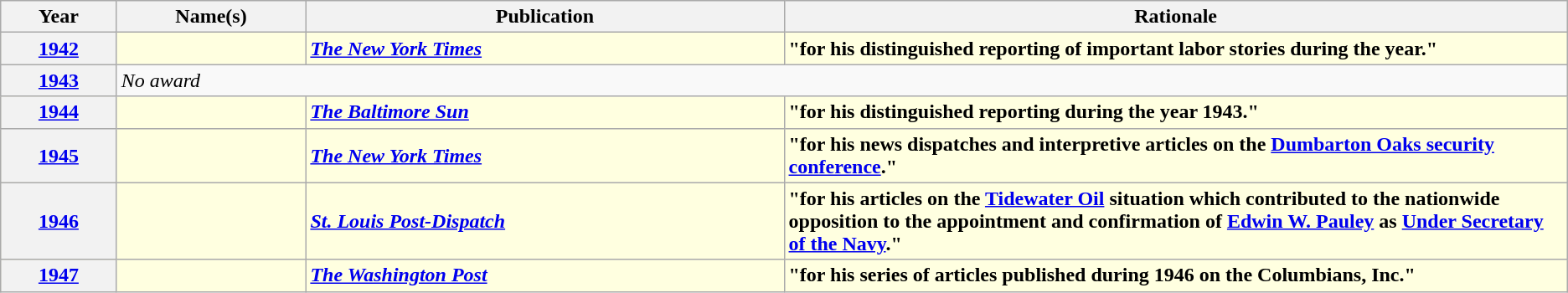<table class="wikitable sortable">
<tr style="vertical-align:bottom;">
<th>Year</th>
<th>Name(s)</th>
<th>Publication</th>
<th width=50%>Rationale</th>
</tr>
<tr style="background-color:lightyellow;">
<th><strong><a href='#'>1942</a></strong></th>
<td><strong></strong></td>
<td><strong><em><a href='#'>The New York Times</a></em></strong></td>
<td><strong>"for his distinguished reporting of important labor stories during the year."</strong></td>
</tr>
<tr>
<th><strong><a href='#'>1943</a></strong></th>
<td colspan=3><em>No award</em></td>
</tr>
<tr style="background-color:lightyellow;">
<th><strong><a href='#'>1944</a></strong></th>
<td><strong></strong></td>
<td><strong><em><a href='#'>The Baltimore Sun</a></em></strong></td>
<td><strong>"for his distinguished reporting during the year 1943."</strong></td>
</tr>
<tr style="background-color:lightyellow;">
<th><strong><a href='#'>1945</a></strong></th>
<td><strong></strong></td>
<td><strong><em><a href='#'>The New York Times</a></em></strong></td>
<td><strong>"for his news dispatches and interpretive articles on the <a href='#'>Dumbarton Oaks security conference</a>."</strong></td>
</tr>
<tr style="background-color:lightyellow;">
<th><strong><a href='#'>1946</a></strong></th>
<td><strong></strong></td>
<td><strong><em><a href='#'>St. Louis Post-Dispatch</a></em></strong></td>
<td><strong>"for his articles on the <a href='#'>Tidewater Oil</a> situation which contributed to the nationwide opposition to the appointment and confirmation of <a href='#'>Edwin W. Pauley</a> as <a href='#'>Under Secretary of the Navy</a>."</strong></td>
</tr>
<tr style="background-color:lightyellow;">
<th><strong><a href='#'>1947</a></strong></th>
<td><strong></strong></td>
<td><strong><em><a href='#'>The Washington Post</a></em></strong></td>
<td><strong>"for his series of articles published during 1946 on the Columbians, Inc."</strong></td>
</tr>
</table>
